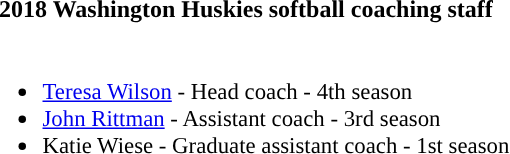<table class="toccolours">
<tr>
<th colspan=9>2018 Washington Huskies softball coaching staff</th>
</tr>
<tr>
<td style="text-align: left; font-size: 95%;" valign="top"><br><ul><li><a href='#'>Teresa Wilson</a> - Head coach - 4th season</li><li><a href='#'>John Rittman</a> - Assistant coach - 3rd season</li><li>Katie Wiese - Graduate assistant coach - 1st season</li></ul></td>
</tr>
</table>
